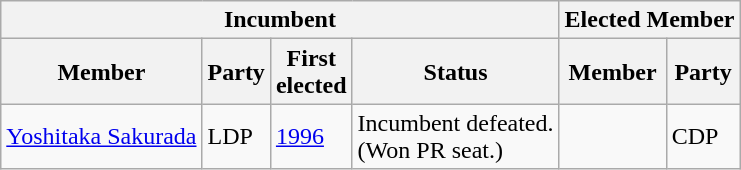<table class="wikitable sortable">
<tr>
<th colspan=4>Incumbent</th>
<th colspan=2>Elected Member</th>
</tr>
<tr>
<th>Member</th>
<th>Party</th>
<th>First<br>elected</th>
<th>Status</th>
<th>Member</th>
<th>Party</th>
</tr>
<tr>
<td><a href='#'>Yoshitaka Sakurada</a></td>
<td>LDP</td>
<td><a href='#'>1996</a></td>
<td>Incumbent defeated.<br>(Won PR seat.)</td>
<td></td>
<td>CDP</td>
</tr>
</table>
